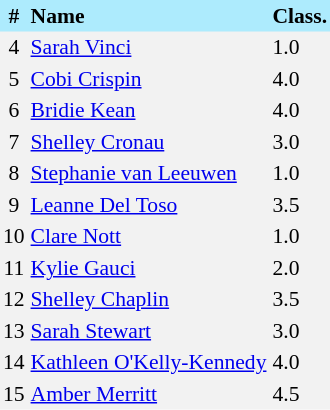<table border=0 cellpadding=2 cellspacing=0  |- bgcolor=#F2F2F2 style="text-align:center; font-size:90%;">
<tr bgcolor=#ADEBFD>
<th>#</th>
<th align=left>Name</th>
<th align=left>Class.</th>
</tr>
<tr>
<td>4</td>
<td align=left><a href='#'>Sarah Vinci</a></td>
<td align=left>1.0</td>
</tr>
<tr>
<td>5</td>
<td align=left><a href='#'>Cobi Crispin</a></td>
<td align=left>4.0</td>
</tr>
<tr>
<td>6</td>
<td align=left><a href='#'>Bridie Kean</a></td>
<td align=left>4.0</td>
</tr>
<tr>
<td>7</td>
<td align=left><a href='#'>Shelley Cronau</a></td>
<td align=left>3.0</td>
</tr>
<tr>
<td>8</td>
<td align=left><a href='#'>Stephanie van Leeuwen</a></td>
<td align=left>1.0</td>
</tr>
<tr>
<td>9</td>
<td align=left><a href='#'>Leanne Del Toso</a></td>
<td align=left>3.5</td>
</tr>
<tr>
<td>10</td>
<td align=left><a href='#'>Clare Nott</a></td>
<td align=left>1.0</td>
</tr>
<tr>
<td>11</td>
<td align=left><a href='#'>Kylie Gauci</a></td>
<td align=left>2.0</td>
</tr>
<tr>
<td>12</td>
<td align=left><a href='#'>Shelley Chaplin</a></td>
<td align=left>3.5</td>
</tr>
<tr>
<td>13</td>
<td align=left><a href='#'>Sarah Stewart</a></td>
<td align=left>3.0</td>
</tr>
<tr>
<td>14</td>
<td align=left><a href='#'>Kathleen O'Kelly-Kennedy</a></td>
<td align=left>4.0</td>
</tr>
<tr>
<td>15</td>
<td align=left><a href='#'>Amber Merritt</a></td>
<td align=left>4.5</td>
</tr>
</table>
